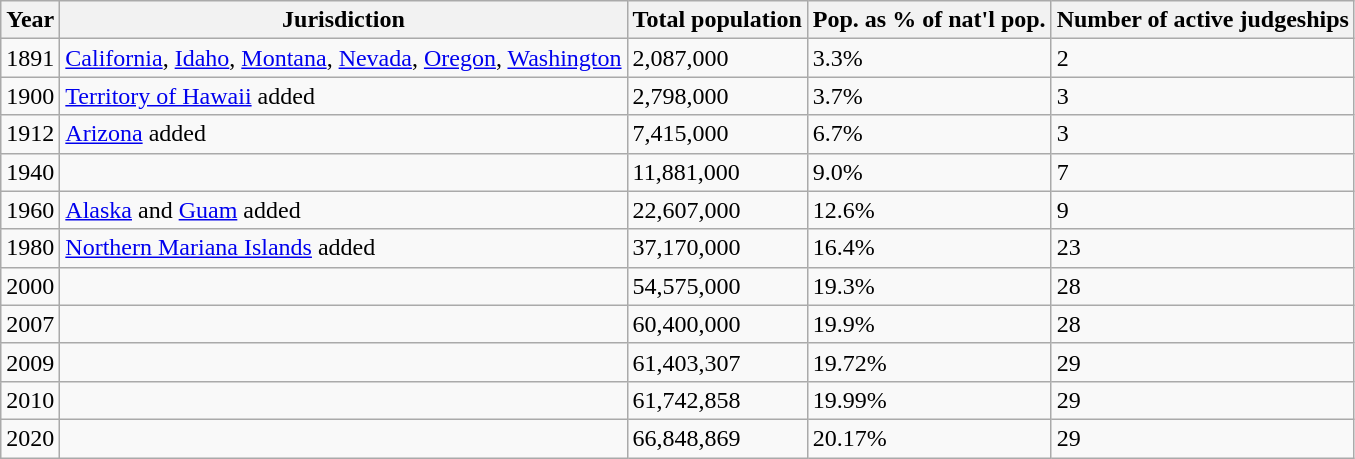<table class="wikitable">
<tr>
<th>Year</th>
<th>Jurisdiction</th>
<th>Total population</th>
<th>Pop. as % of nat'l pop.</th>
<th>Number of active judgeships</th>
</tr>
<tr>
<td>1891</td>
<td><a href='#'>California</a>, <a href='#'>Idaho</a>, <a href='#'>Montana</a>, <a href='#'>Nevada</a>, <a href='#'>Oregon</a>, <a href='#'>Washington</a></td>
<td>2,087,000</td>
<td>3.3%</td>
<td>2</td>
</tr>
<tr>
<td>1900</td>
<td><a href='#'>Territory of Hawaii</a> added</td>
<td>2,798,000</td>
<td>3.7%</td>
<td>3</td>
</tr>
<tr>
<td>1912</td>
<td><a href='#'>Arizona</a> added</td>
<td>7,415,000</td>
<td>6.7%</td>
<td>3</td>
</tr>
<tr>
<td>1940</td>
<td></td>
<td>11,881,000</td>
<td>9.0%</td>
<td>7</td>
</tr>
<tr>
<td>1960</td>
<td><a href='#'>Alaska</a> and <a href='#'>Guam</a> added</td>
<td>22,607,000</td>
<td>12.6%</td>
<td>9</td>
</tr>
<tr>
<td>1980</td>
<td><a href='#'>Northern Mariana Islands</a> added</td>
<td>37,170,000</td>
<td>16.4%</td>
<td>23</td>
</tr>
<tr>
<td>2000</td>
<td></td>
<td>54,575,000</td>
<td>19.3%</td>
<td>28</td>
</tr>
<tr>
<td>2007</td>
<td></td>
<td>60,400,000</td>
<td>19.9%</td>
<td>28</td>
</tr>
<tr>
<td>2009</td>
<td></td>
<td>61,403,307</td>
<td>19.72%</td>
<td>29</td>
</tr>
<tr>
<td>2010</td>
<td></td>
<td>61,742,858</td>
<td>19.99%</td>
<td>29</td>
</tr>
<tr>
<td>2020</td>
<td></td>
<td>66,848,869</td>
<td>20.17%</td>
<td>29</td>
</tr>
</table>
